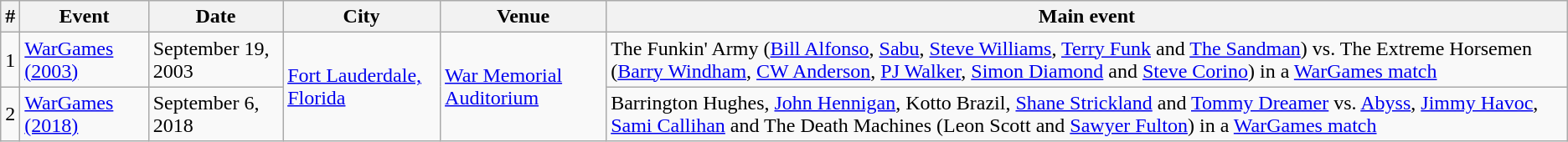<table class="wikitable sortable">
<tr>
<th>#</th>
<th>Event</th>
<th>Date</th>
<th>City</th>
<th>Venue</th>
<th>Main event</th>
</tr>
<tr>
<td>1</td>
<td><a href='#'>WarGames (2003)</a></td>
<td>September 19, 2003</td>
<td rowspan="2"><a href='#'>Fort Lauderdale, Florida</a></td>
<td rowspan="2"><a href='#'>War Memorial Auditorium</a></td>
<td>The Funkin' Army (<a href='#'>Bill Alfonso</a>, <a href='#'>Sabu</a>, <a href='#'>Steve Williams</a>, <a href='#'>Terry Funk</a> and <a href='#'>The Sandman</a>) vs. The Extreme Horsemen (<a href='#'>Barry Windham</a>, <a href='#'>CW Anderson</a>, <a href='#'>PJ Walker</a>, <a href='#'>Simon Diamond</a> and <a href='#'>Steve Corino</a>) in a <a href='#'>WarGames match</a></td>
</tr>
<tr>
<td>2</td>
<td><a href='#'>WarGames (2018)</a></td>
<td>September 6, 2018</td>
<td>Barrington Hughes, <a href='#'>John Hennigan</a>, Kotto Brazil, <a href='#'>Shane Strickland</a> and <a href='#'>Tommy Dreamer</a> vs. <a href='#'>Abyss</a>, <a href='#'>Jimmy Havoc</a>, <a href='#'>Sami Callihan</a> and The Death Machines (Leon Scott and <a href='#'>Sawyer Fulton</a>) in a <a href='#'>WarGames match</a></td>
</tr>
</table>
